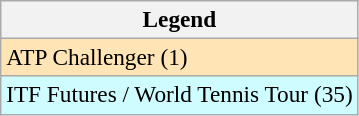<table class=wikitable style=font-size:97%>
<tr>
<th>Legend</th>
</tr>
<tr bgcolor=moccasin>
<td>ATP Challenger (1)</td>
</tr>
<tr bgcolor=cffcff>
<td>ITF Futures / World Tennis Tour (35)</td>
</tr>
</table>
